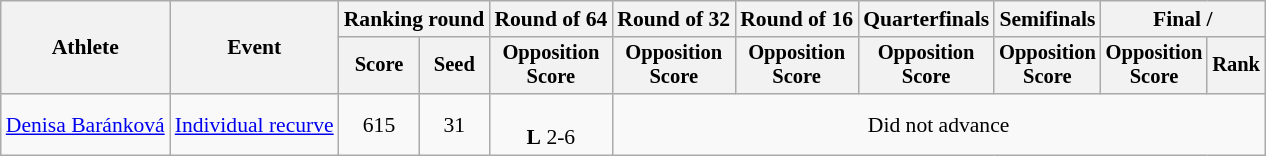<table class="wikitable" style="font-size:90%">
<tr>
<th rowspan="2">Athlete</th>
<th rowspan="2">Event</th>
<th colspan="2">Ranking round</th>
<th>Round of 64</th>
<th>Round of 32</th>
<th>Round of 16</th>
<th>Quarterfinals</th>
<th>Semifinals</th>
<th colspan="2">Final / </th>
</tr>
<tr style="font-size:95%">
<th>Score</th>
<th>Seed</th>
<th>Opposition<br>Score</th>
<th>Opposition<br>Score</th>
<th>Opposition<br>Score</th>
<th>Opposition<br>Score</th>
<th>Opposition<br>Score</th>
<th>Opposition<br>Score</th>
<th>Rank</th>
</tr>
<tr align=center>
<td align=left><a href='#'>Denisa Baránková</a></td>
<td align=left rowspan=3><a href='#'>Individual recurve</a></td>
<td>615</td>
<td>31</td>
<td><br><strong>L</strong> 2-6</td>
<td colspan=6>Did not advance</td>
</tr>
</table>
